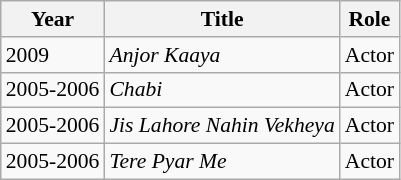<table class="wikitable" style="font-size:90%">
<tr style="text-align:center;">
<th>Year</th>
<th>Title</th>
<th>Role</th>
</tr>
<tr>
<td>2009</td>
<td><em>Anjor Kaaya</em></td>
<td>Actor</td>
</tr>
<tr>
<td>2005-2006</td>
<td><em>Chabi</em></td>
<td>Actor</td>
</tr>
<tr>
<td>2005-2006</td>
<td><em>Jis Lahore Nahin Vekheya</em></td>
<td>Actor</td>
</tr>
<tr>
<td>2005-2006</td>
<td><em>Tere Pyar Me</em></td>
<td>Actor</td>
</tr>
</table>
